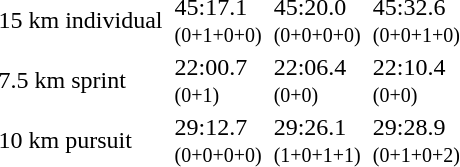<table>
<tr>
<td>15 km individual<br><em></em></td>
<td></td>
<td>45:17.1<br><small>(0+1+0+0)</small></td>
<td></td>
<td>45:20.0<br><small>(0+0+0+0)</small></td>
<td></td>
<td>45:32.6<br><small>(0+0+1+0)</small></td>
</tr>
<tr>
<td>7.5 km sprint<br><em></em></td>
<td></td>
<td>22:00.7<br><small>(0+1)</small></td>
<td></td>
<td>22:06.4<br><small>(0+0)</small></td>
<td></td>
<td>22:10.4<br><small>(0+0)</small></td>
</tr>
<tr>
<td>10 km pursuit<br><em></em></td>
<td></td>
<td>29:12.7<br><small>(0+0+0+0)</small></td>
<td></td>
<td>29:26.1<br><small>(1+0+1+1)</small></td>
<td></td>
<td>29:28.9<br><small>(0+1+0+2)</small></td>
</tr>
</table>
